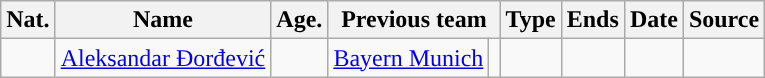<table class="wikitable sortable">
<tr>
<th>Nat.</th>
<th>Name</th>
<th>Age.</th>
<th colspan=2>Previous team</th>
<th>Type</th>
<th>Ends</th>
<th>Date</th>
<th>Source</th>
</tr>
<tr>
<td></td>
<td><a href='#'>Aleksandar Đorđević</a></td>
<td></td>
<td><a href='#'>Bayern Munich</a></td>
<td></td>
<td></td>
<td></td>
<td></td>
<td></td>
</tr>
</table>
